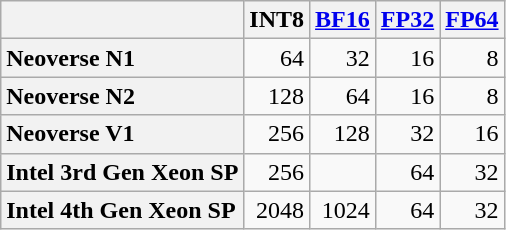<table class="wikitable" style="text-align:right;">
<tr style="text-align:left;">
<th></th>
<th>INT8</th>
<th><a href='#'>BF16</a></th>
<th><a href='#'>FP32</a></th>
<th><a href='#'>FP64</a></th>
</tr>
<tr>
<th style="text-align:left;">Neoverse N1</th>
<td>64</td>
<td>32</td>
<td>16</td>
<td>8</td>
</tr>
<tr>
<th style="text-align:left;">Neoverse N2</th>
<td>128</td>
<td>64</td>
<td>16</td>
<td>8</td>
</tr>
<tr>
<th style="text-align:left;">Neoverse V1</th>
<td>256</td>
<td>128</td>
<td>32</td>
<td>16</td>
</tr>
<tr>
<th style="text-align:left;">Intel 3rd Gen Xeon SP</th>
<td>256</td>
<td></td>
<td>64</td>
<td>32</td>
</tr>
<tr>
<th style="text-align:left;">Intel 4th Gen Xeon SP</th>
<td>2048</td>
<td>1024</td>
<td>64</td>
<td>32</td>
</tr>
</table>
